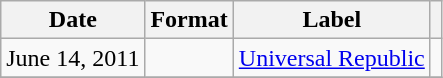<table class="wikitable plainrowheaders">
<tr>
<th scope="col">Date</th>
<th scope="col">Format</th>
<th scope="col">Label</th>
<th scope="col"></th>
</tr>
<tr>
<td>June 14, 2011</td>
<td></td>
<td><a href='#'>Universal Republic</a></td>
<td></td>
</tr>
<tr>
</tr>
</table>
